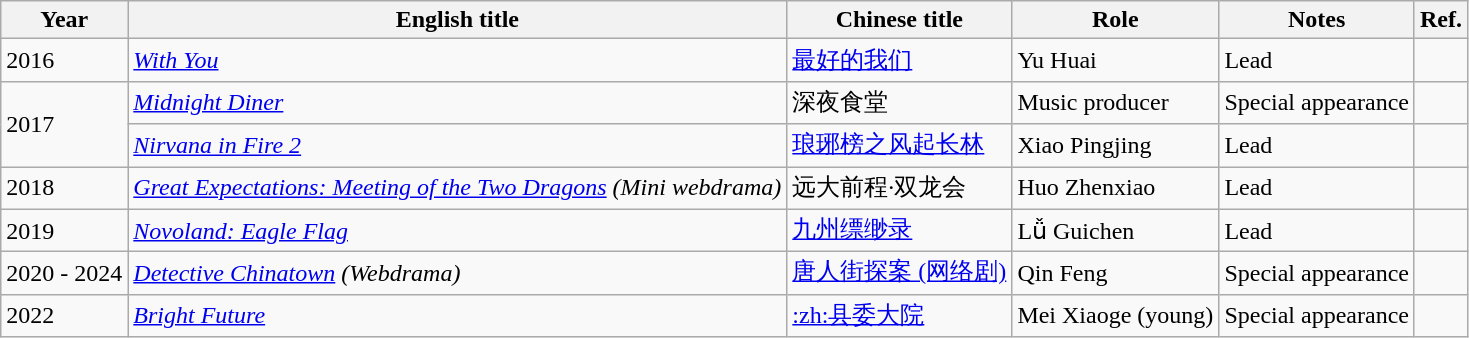<table class="wikitable sortable">
<tr>
<th>Year</th>
<th>English title</th>
<th>Chinese title</th>
<th>Role</th>
<th>Notes</th>
<th>Ref.</th>
</tr>
<tr>
<td>2016</td>
<td><em><a href='#'>With You</a></em></td>
<td><a href='#'>最好的我们</a></td>
<td>Yu Huai</td>
<td>Lead</td>
<td></td>
</tr>
<tr>
<td rowspan="2">2017</td>
<td><em><a href='#'>Midnight Diner</a></em></td>
<td>深夜食堂</td>
<td>Music producer</td>
<td>Special appearance</td>
<td></td>
</tr>
<tr>
<td><em><a href='#'>Nirvana in Fire 2</a></em></td>
<td><a href='#'>琅琊榜之风起长林</a></td>
<td>Xiao Pingjing</td>
<td>Lead</td>
<td></td>
</tr>
<tr>
<td>2018</td>
<td><em><a href='#'>Great Expectations: Meeting of the Two Dragons</a> (Mini webdrama)</em></td>
<td>远大前程·双龙会</td>
<td>Huo Zhenxiao</td>
<td>Lead</td>
<td></td>
</tr>
<tr>
<td>2019</td>
<td><em><a href='#'>Novoland: Eagle Flag</a></em></td>
<td><a href='#'>九州缥缈录</a></td>
<td>Lǚ Guichen</td>
<td>Lead</td>
<td></td>
</tr>
<tr>
<td>2020 - 2024</td>
<td><em><a href='#'>Detective Chinatown</a> (Webdrama)</em></td>
<td><a href='#'>唐人街探案 (网络剧)</a></td>
<td>Qin Feng</td>
<td>Special appearance</td>
<td></td>
</tr>
<tr>
<td>2022</td>
<td><em><a href='#'>Bright Future</a></em></td>
<td><a href='#'>:zh:县委大院</a></td>
<td>Mei Xiaoge (young)</td>
<td>Special appearance</td>
<td></td>
</tr>
</table>
